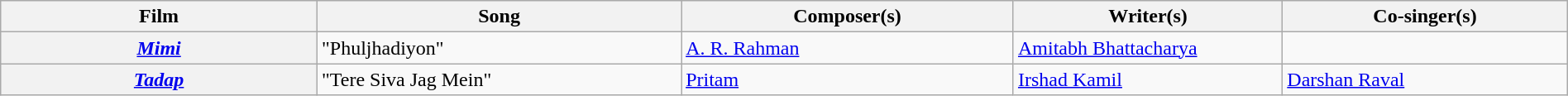<table class="wikitable plainrowheaders" width="100%" textcolor:#000;">
<tr>
<th scope="col" width=20%><strong>Film</strong></th>
<th scope="col" width=23%><strong>Song</strong></th>
<th scope="col" width=21%><strong>Composer(s)</strong></th>
<th scope="col" width=17%><strong>Writer(s)</strong></th>
<th scope="col" width=18%><strong>Co-singer(s)</strong></th>
</tr>
<tr>
<th><em><a href='#'>Mimi</a></em></th>
<td>"Phuljhadiyon"</td>
<td><a href='#'>A. R. Rahman</a></td>
<td><a href='#'>Amitabh Bhattacharya</a></td>
<td></td>
</tr>
<tr>
<th><a href='#'><em>Tadap</em></a></th>
<td>"Tere Siva Jag Mein"</td>
<td><a href='#'>Pritam</a></td>
<td><a href='#'>Irshad Kamil</a></td>
<td><a href='#'>Darshan Raval</a></td>
</tr>
</table>
